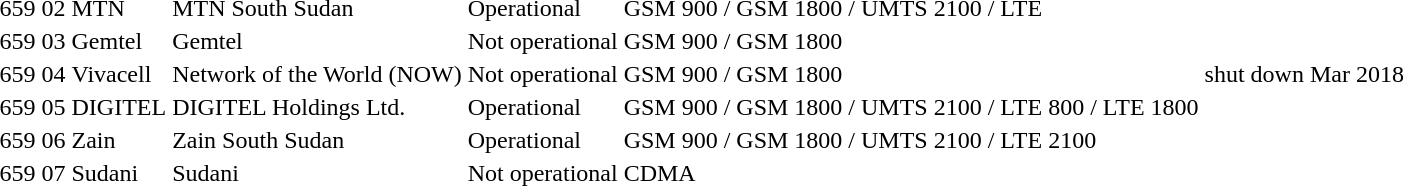<table>
<tr>
<td>659</td>
<td>02</td>
<td>MTN</td>
<td>MTN South Sudan</td>
<td>Operational</td>
<td>GSM 900 / GSM 1800 / UMTS 2100 / LTE</td>
<td></td>
</tr>
<tr>
<td>659</td>
<td>03</td>
<td>Gemtel</td>
<td>Gemtel</td>
<td>Not operational</td>
<td>GSM 900 / GSM 1800</td>
<td></td>
</tr>
<tr>
<td>659</td>
<td>04</td>
<td>Vivacell</td>
<td>Network of the World (NOW)</td>
<td>Not operational</td>
<td>GSM 900 / GSM 1800</td>
<td> shut down Mar 2018</td>
</tr>
<tr>
<td>659</td>
<td>05</td>
<td>DIGITEL</td>
<td>DIGITEL Holdings Ltd.</td>
<td>Operational</td>
<td>GSM 900 / GSM 1800 / UMTS 2100 / LTE 800 / LTE 1800</td>
<td></td>
</tr>
<tr>
<td>659</td>
<td>06</td>
<td>Zain</td>
<td>Zain South Sudan</td>
<td>Operational</td>
<td>GSM 900 / GSM 1800 / UMTS 2100 / LTE 2100</td>
<td></td>
</tr>
<tr>
<td>659</td>
<td>07</td>
<td>Sudani</td>
<td>Sudani</td>
<td>Not operational</td>
<td>CDMA</td>
<td></td>
</tr>
</table>
